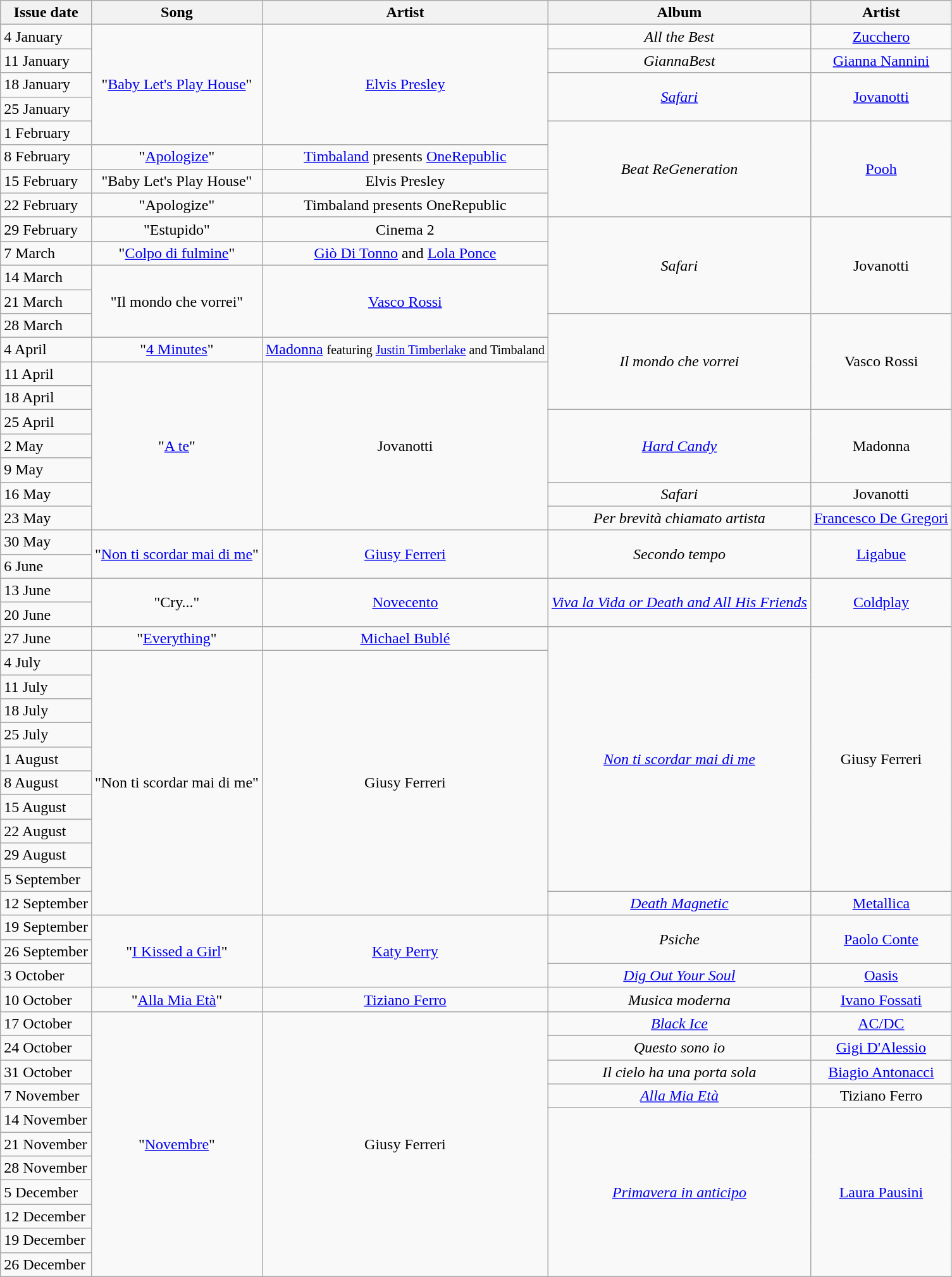<table class="wikitable">
<tr>
<th align="center">Issue date</th>
<th align="center">Song</th>
<th align="center">Artist</th>
<th align="center">Album</th>
<th align="center">Artist</th>
</tr>
<tr>
<td align="left">4 January</td>
<td align="center" rowspan="5">"<a href='#'>Baby Let's Play House</a>"</td>
<td align="center" rowspan="5"><a href='#'>Elvis Presley</a></td>
<td align="center"><em>All the Best</em></td>
<td align="center"><a href='#'>Zucchero</a></td>
</tr>
<tr>
<td align="left">11 January</td>
<td align="center"><em>GiannaBest</em></td>
<td align="center"><a href='#'>Gianna Nannini</a></td>
</tr>
<tr>
<td align="left">18 January</td>
<td align="center" rowspan="2"><em><a href='#'>Safari</a></em></td>
<td align="center" rowspan="2"><a href='#'>Jovanotti</a></td>
</tr>
<tr>
<td align="left">25 January</td>
</tr>
<tr>
<td align="left">1 February</td>
<td align="center" rowspan="4"><em>Beat ReGeneration</em></td>
<td align="center" rowspan="4"><a href='#'>Pooh</a></td>
</tr>
<tr>
<td align="left">8 February</td>
<td align="center">"<a href='#'>Apologize</a>"</td>
<td align="center"><a href='#'>Timbaland</a> presents <a href='#'>OneRepublic</a></td>
</tr>
<tr>
<td align="left">15 February</td>
<td align="center">"Baby Let's Play House"</td>
<td align="center">Elvis Presley</td>
</tr>
<tr>
<td align="left">22 February</td>
<td align="center">"Apologize"</td>
<td align="center">Timbaland presents OneRepublic</td>
</tr>
<tr>
<td align="left">29 February</td>
<td align="center">"Estupido"</td>
<td align="center">Cinema 2</td>
<td align="center" rowspan="4"><em>Safari</em></td>
<td align="center" rowspan="4">Jovanotti</td>
</tr>
<tr>
<td align="left">7 March</td>
<td align="center">"<a href='#'>Colpo di fulmine</a>"</td>
<td align="center"><a href='#'>Giò Di Tonno</a> and <a href='#'>Lola Ponce</a></td>
</tr>
<tr>
<td align="left">14 March</td>
<td align="center" rowspan="3">"Il mondo che vorrei"</td>
<td align="center" rowspan="3"><a href='#'>Vasco Rossi</a></td>
</tr>
<tr>
<td align="left">21 March</td>
</tr>
<tr>
<td align="left">28 March</td>
<td align="center" rowspan="4"><em>Il mondo che vorrei</em></td>
<td align="center" rowspan="4">Vasco Rossi</td>
</tr>
<tr>
<td align="left">4 April</td>
<td align="center">"<a href='#'>4 Minutes</a>"</td>
<td align="center"><a href='#'>Madonna</a> <small> featuring <a href='#'>Justin Timberlake</a> and Timbaland </small></td>
</tr>
<tr>
<td align="left">11 April</td>
<td align="center" rowspan="7">"<a href='#'>A te</a>"</td>
<td align="center" rowspan="7">Jovanotti</td>
</tr>
<tr>
<td align="left">18 April</td>
</tr>
<tr>
<td align="left">25 April</td>
<td align="center" rowspan="3"><em><a href='#'>Hard Candy</a></em></td>
<td align="center" rowspan="3">Madonna</td>
</tr>
<tr>
<td align="left">2 May</td>
</tr>
<tr>
<td align="left">9 May</td>
</tr>
<tr>
<td align="left">16 May</td>
<td align="center"><em>Safari</em></td>
<td align="center">Jovanotti</td>
</tr>
<tr>
<td align="left">23 May</td>
<td align="center"><em>Per brevità chiamato artista</em></td>
<td align="center"><a href='#'>Francesco De Gregori</a></td>
</tr>
<tr>
<td align="left">30 May</td>
<td align="center" rowspan="2">"<a href='#'>Non ti scordar mai di me</a>"</td>
<td align="center" rowspan="2"><a href='#'>Giusy Ferreri</a></td>
<td align="center" rowspan="2"><em>Secondo tempo</em></td>
<td align="center" rowspan="2"><a href='#'>Ligabue</a></td>
</tr>
<tr>
<td align="left">6 June</td>
</tr>
<tr>
<td align="left">13 June</td>
<td align="center" rowspan="2">"Cry..."</td>
<td align="center" rowspan="2"><a href='#'>Novecento</a></td>
<td align="center" rowspan="2"><em><a href='#'>Viva la Vida or Death and All His Friends</a></em></td>
<td align="center" rowspan="2"><a href='#'>Coldplay</a></td>
</tr>
<tr>
<td align="left">20 June</td>
</tr>
<tr>
<td align="left">27 June</td>
<td align="center">"<a href='#'>Everything</a>"</td>
<td align="center"><a href='#'>Michael Bublé</a></td>
<td align="center" rowspan="11"><em><a href='#'>Non ti scordar mai di me</a></em></td>
<td align="center" rowspan="11">Giusy Ferreri</td>
</tr>
<tr>
<td align="left">4 July</td>
<td align="center" rowspan="11">"Non ti scordar mai di me"</td>
<td align="center" rowspan="11">Giusy Ferreri</td>
</tr>
<tr>
<td align="left">11 July</td>
</tr>
<tr>
<td align="left">18 July</td>
</tr>
<tr>
<td align="left">25 July</td>
</tr>
<tr>
<td align="left">1 August</td>
</tr>
<tr>
<td align="left">8 August</td>
</tr>
<tr>
<td align="left">15 August</td>
</tr>
<tr>
<td align="left">22 August</td>
</tr>
<tr>
<td align="left">29 August</td>
</tr>
<tr>
<td align="left">5 September</td>
</tr>
<tr>
<td align="left">12 September</td>
<td align="center"><em><a href='#'>Death Magnetic</a></em></td>
<td align="center"><a href='#'>Metallica</a></td>
</tr>
<tr>
<td align="left">19 September</td>
<td align="center" rowspan="3">"<a href='#'>I Kissed a Girl</a>"</td>
<td align="center" rowspan="3"><a href='#'>Katy Perry</a></td>
<td align="center" rowspan="2"><em>Psiche</em></td>
<td align="center" rowspan="2"><a href='#'>Paolo Conte</a></td>
</tr>
<tr>
<td align="left">26 September</td>
</tr>
<tr>
<td align="left">3 October</td>
<td align="center"><em><a href='#'>Dig Out Your Soul</a></em></td>
<td align="center"><a href='#'>Oasis</a></td>
</tr>
<tr>
<td align="left">10 October</td>
<td align="center">"<a href='#'>Alla Mia Età</a>"</td>
<td align="center"><a href='#'>Tiziano Ferro</a></td>
<td align="center"><em>Musica moderna</em></td>
<td align="center"><a href='#'>Ivano Fossati</a></td>
</tr>
<tr>
<td align="left">17 October</td>
<td align="center" rowspan="11">"<a href='#'>Novembre</a>"</td>
<td align="center" rowspan="11">Giusy Ferreri</td>
<td align="center"><em><a href='#'>Black Ice</a></em></td>
<td align="center"><a href='#'>AC/DC</a></td>
</tr>
<tr>
<td align="left">24 October</td>
<td align="center"><em>Questo sono io</em></td>
<td align="center"><a href='#'>Gigi D'Alessio</a></td>
</tr>
<tr>
<td align="left">31 October</td>
<td align="center"><em>Il cielo ha una porta sola</em></td>
<td align="center"><a href='#'>Biagio Antonacci</a></td>
</tr>
<tr>
<td align="left">7 November</td>
<td align="center"><em><a href='#'>Alla Mia Età</a></em></td>
<td align="center">Tiziano Ferro</td>
</tr>
<tr>
<td align="left">14 November</td>
<td align="center" rowspan="7"><em><a href='#'>Primavera in anticipo</a></em></td>
<td align="center" rowspan="7"><a href='#'>Laura Pausini</a></td>
</tr>
<tr>
<td align="left">21 November</td>
</tr>
<tr>
<td align="left">28 November</td>
</tr>
<tr>
<td align="left">5 December</td>
</tr>
<tr>
<td align="left">12 December</td>
</tr>
<tr>
<td align="left">19 December</td>
</tr>
<tr>
<td align="left">26 December</td>
</tr>
</table>
